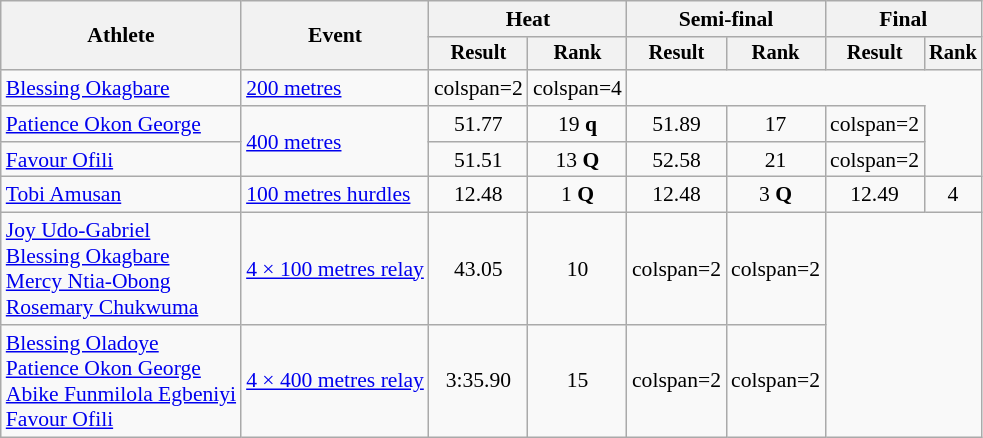<table class="wikitable" style="font-size:90%">
<tr>
<th rowspan="2">Athlete</th>
<th rowspan="2">Event</th>
<th colspan="2">Heat</th>
<th colspan="2">Semi-final</th>
<th colspan="2">Final</th>
</tr>
<tr style="font-size:95%">
<th>Result</th>
<th>Rank</th>
<th>Result</th>
<th>Rank</th>
<th>Result</th>
<th>Rank</th>
</tr>
<tr style=text-align:center>
<td style=text-align:left><a href='#'>Blessing Okagbare</a></td>
<td style=text-align:left><a href='#'>200 metres</a></td>
<td>colspan=2</td>
<td>colspan=4</td>
</tr>
<tr style=text-align:center>
<td style=text-align:left><a href='#'>Patience Okon George</a></td>
<td style=text-align:left rowspan=2><a href='#'>400 metres</a></td>
<td>51.77</td>
<td>19 <strong>q</strong></td>
<td>51.89</td>
<td>17</td>
<td>colspan=2</td>
</tr>
<tr align=center>
<td style=text-align:left><a href='#'>Favour Ofili</a></td>
<td>51.51 </td>
<td>13 <strong>Q</strong></td>
<td>52.58</td>
<td>21</td>
<td>colspan=2</td>
</tr>
<tr style=text-align:center>
<td style=text-align:left><a href='#'>Tobi Amusan</a></td>
<td style=text-align:left><a href='#'>100 metres hurdles</a></td>
<td>12.48 </td>
<td>1 <strong>Q</strong></td>
<td>12.48 </td>
<td>3 <strong>Q</strong></td>
<td>12.49</td>
<td>4</td>
</tr>
<tr style=text-align:center>
<td style=text-align:left><a href='#'>Joy Udo-Gabriel</a><br><a href='#'>Blessing Okagbare</a><br><a href='#'>Mercy Ntia-Obong</a><br><a href='#'>Rosemary Chukwuma</a></td>
<td style=text-align:left><a href='#'>4 × 100 metres relay</a></td>
<td>43.05 </td>
<td>10</td>
<td>colspan=2</td>
<td>colspan=2 </td>
</tr>
<tr style=text-align:center>
<td style=text-align:left><a href='#'>Blessing Oladoye</a><br><a href='#'>Patience Okon George</a><br><a href='#'>Abike Funmilola Egbeniyi</a><br><a href='#'>Favour Ofili</a></td>
<td style=text-align:left><a href='#'>4 × 400 metres relay</a></td>
<td>3:35.90</td>
<td>15</td>
<td>colspan=2</td>
<td>colspan=2 </td>
</tr>
</table>
